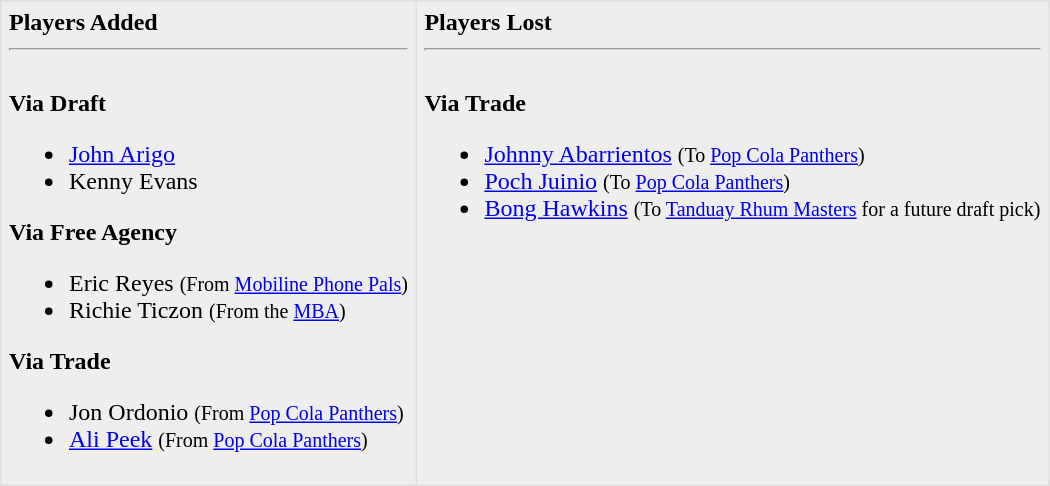<table border=1 style="border-collapse:collapse; background-color:#eeeeee" bordercolor="#DFDFDF" cellpadding="5">
<tr>
<td valign="top"><strong>Players Added</strong> <hr><br><strong>Via Draft</strong><ul><li><a href='#'>John Arigo</a></li><li>Kenny Evans</li></ul><strong>Via Free Agency</strong><ul><li>Eric Reyes <small>(From <a href='#'>Mobiline Phone Pals</a>)</small></li><li>Richie Ticzon <small>(From the <a href='#'>MBA</a>)</small></li></ul><strong>Via Trade</strong><ul><li>Jon Ordonio <small>(From <a href='#'>Pop Cola Panthers</a>)</small></li><li><a href='#'>Ali Peek</a> <small>(From <a href='#'>Pop Cola Panthers</a>)</small></li></ul></td>
<td valign="top"><strong>Players Lost</strong> <hr><br><strong>Via Trade</strong><ul><li><a href='#'>Johnny Abarrientos</a> <small>(To <a href='#'>Pop Cola Panthers</a>)</small></li><li><a href='#'>Poch Juinio</a> <small>(To <a href='#'>Pop Cola Panthers</a>)</small></li><li><a href='#'>Bong Hawkins</a> <small>(To <a href='#'>Tanduay Rhum Masters</a> for a future draft pick)</small> </li></ul></td>
</tr>
</table>
